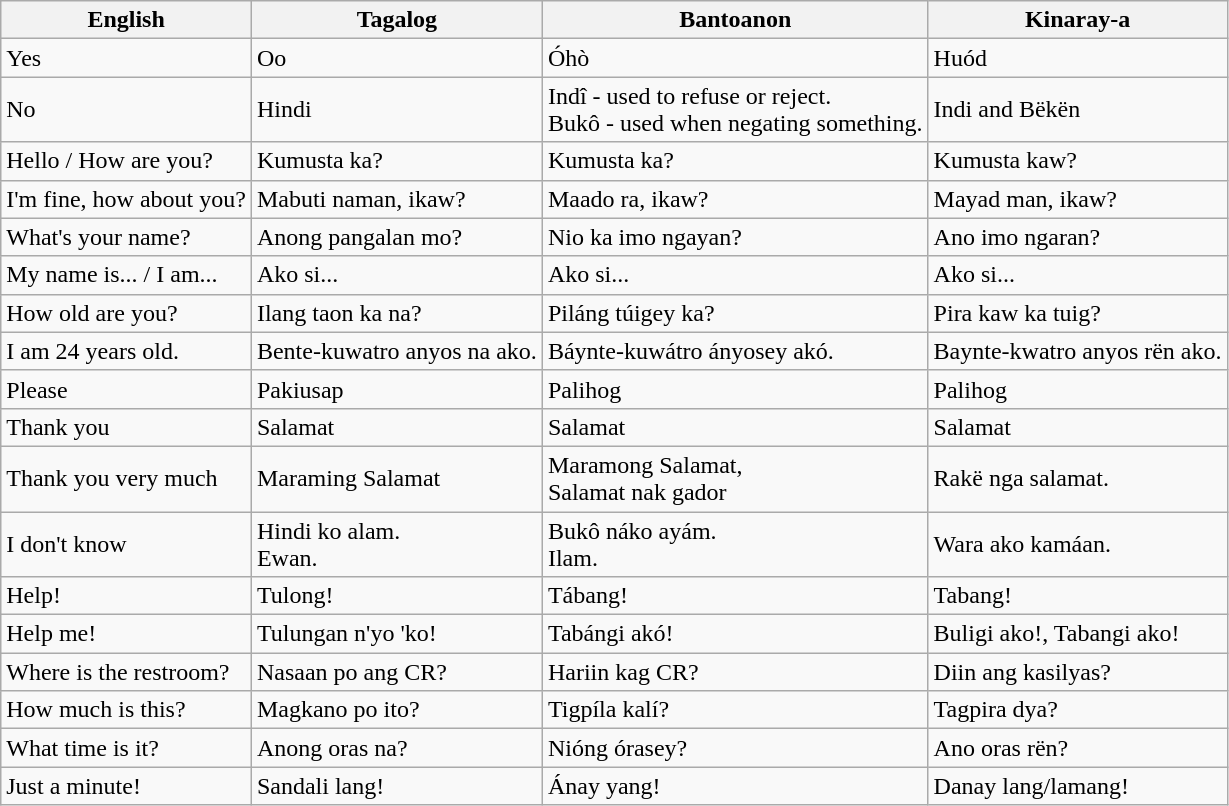<table class="wikitable">
<tr>
<th>English</th>
<th>Tagalog</th>
<th>Bantoanon</th>
<th>Kinaray-a</th>
</tr>
<tr>
<td>Yes</td>
<td>Oo</td>
<td>Óhò</td>
<td>Huód</td>
</tr>
<tr>
<td>No</td>
<td>Hindi</td>
<td>Indî - used to refuse or reject.<br>Bukô - used when negating something.</td>
<td>Indi and Bëkën</td>
</tr>
<tr>
<td>Hello / How are you?</td>
<td>Kumusta ka?</td>
<td>Kumusta ka?</td>
<td>Kumusta kaw?</td>
</tr>
<tr>
<td>I'm fine, how about you?</td>
<td>Mabuti naman, ikaw?</td>
<td>Maado ra, ikaw?</td>
<td>Mayad man, ikaw?</td>
</tr>
<tr>
<td>What's your name?</td>
<td>Anong pangalan mo?</td>
<td>Nio ka imo ngayan?</td>
<td>Ano imo ngaran?</td>
</tr>
<tr>
<td>My name is... / I am...</td>
<td>Ako si...</td>
<td>Ako si...</td>
<td>Ako si...</td>
</tr>
<tr>
<td>How old are you?</td>
<td>Ilang taon ka na?</td>
<td>Piláng túigey ka?</td>
<td>Pira kaw ka tuig?</td>
</tr>
<tr>
<td>I am 24 years old.</td>
<td>Bente-kuwatro anyos na ako.</td>
<td>Báynte-kuwátro ányosey akó.</td>
<td>Baynte-kwatro anyos rën ako.</td>
</tr>
<tr>
<td>Please</td>
<td>Pakiusap</td>
<td>Palihog</td>
<td>Palihog</td>
</tr>
<tr>
<td>Thank you</td>
<td>Salamat</td>
<td>Salamat</td>
<td>Salamat</td>
</tr>
<tr>
<td>Thank you very much</td>
<td>Maraming Salamat</td>
<td>Maramong Salamat,<br>Salamat nak gador</td>
<td>Rakë nga salamat.</td>
</tr>
<tr>
<td>I don't know</td>
<td>Hindi ko alam.<br>Ewan.</td>
<td>Bukô náko ayám.<br>Ilam.</td>
<td>Wara ako kamáan.</td>
</tr>
<tr>
<td>Help!</td>
<td>Tulong!</td>
<td>Tábang!</td>
<td>Tabang!</td>
</tr>
<tr>
<td>Help me!</td>
<td>Tulungan n'yo 'ko!</td>
<td>Tabángi akó!</td>
<td>Buligi ako!, Tabangi ako!</td>
</tr>
<tr>
<td>Where is the restroom?</td>
<td>Nasaan po ang CR?</td>
<td>Hariin kag CR?</td>
<td>Diin ang kasilyas?</td>
</tr>
<tr>
<td>How much is this?</td>
<td>Magkano po ito?</td>
<td>Tigpíla kalí?</td>
<td>Tagpira dya?</td>
</tr>
<tr>
<td>What time is it?</td>
<td>Anong oras na?</td>
<td>Nióng órasey?</td>
<td>Ano oras rën?</td>
</tr>
<tr>
<td>Just a minute!</td>
<td>Sandali lang!</td>
<td>Ánay yang!</td>
<td>Danay lang/lamang!</td>
</tr>
</table>
